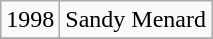<table class="wikitable">
<tr>
<td>1998</td>
<td style="text-align: center;">Sandy Menard</td>
</tr>
<tr>
</tr>
</table>
